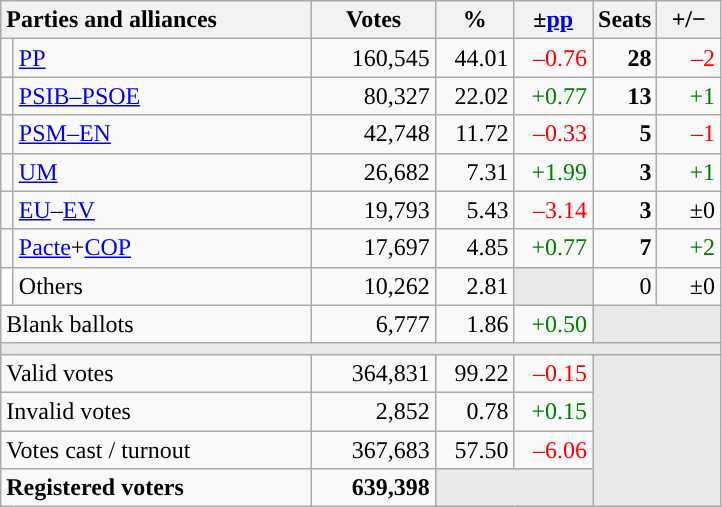<table class="wikitable" style="text-align:right;">
<tr>
<th style="text-align:left;" colspan="2" width="200">Parties and alliances</th>
<th width="75">Votes</th>
<th width="45">%</th>
<th width="45">±<a href='#'>pp</a></th>
<th width="35">Seats</th>
<th width="35">+/−</th>
</tr>
<tr>
<td width="1" style="color:inherit;background:"></td>
<td align="left"><a href='#'>PP</a></td>
<td>160,545</td>
<td>44.01</td>
<td style="color:red;">–0.76</td>
<td><strong>28</strong></td>
<td style="color:red;">–2</td>
</tr>
<tr>
<td style="color:inherit;background:"></td>
<td align="left"><a href='#'>PSIB–PSOE</a></td>
<td>80,327</td>
<td>22.02</td>
<td style="color:green;">+0.77</td>
<td><strong>13</strong></td>
<td style="color:green;">+1</td>
</tr>
<tr>
<td style="color:inherit;background:"></td>
<td align="left"><a href='#'>PSM–EN</a></td>
<td>42,748</td>
<td>11.72</td>
<td style="color:red;">–0.33</td>
<td><strong>5</strong></td>
<td style="color:red;">–1</td>
</tr>
<tr>
<td style="color:inherit;background:"></td>
<td align="left"><a href='#'>UM</a></td>
<td>26,682</td>
<td>7.31</td>
<td style="color:green;">+1.99</td>
<td><strong>3</strong></td>
<td style="color:green;">+1</td>
</tr>
<tr>
<td style="color:inherit;background:"></td>
<td align="left"><a href='#'>EU</a>–<a href='#'>EV</a></td>
<td>19,793</td>
<td>5.43</td>
<td style="color:red;">–3.14</td>
<td><strong>3</strong></td>
<td>±0</td>
</tr>
<tr>
<td style="color:inherit;background:"></td>
<td align="left"><a href='#'>Pacte</a>+<a href='#'>COP</a></td>
<td>17,697</td>
<td>4.85</td>
<td style="color:green;">+0.77</td>
<td><strong>7</strong></td>
<td style="color:green;">+2</td>
</tr>
<tr>
<td bgcolor="white"></td>
<td align="left">Others</td>
<td>10,262</td>
<td>2.81</td>
<td bgcolor="#E9E9E9"></td>
<td>0</td>
<td>±0</td>
</tr>
<tr>
<td align="left" colspan="2">Blank ballots</td>
<td>6,777</td>
<td>1.86</td>
<td style="color:green;">+0.50</td>
<td bgcolor="#E9E9E9" colspan="2"></td>
</tr>
<tr>
<td colspan="7" bgcolor="#E9E9E9"></td>
</tr>
<tr>
<td align="left" colspan="2">Valid votes</td>
<td>364,831</td>
<td>99.22</td>
<td style="color:red;">–0.15</td>
<td bgcolor="#E9E9E9" colspan="2" rowspan="4"></td>
</tr>
<tr>
<td align="left" colspan="2">Invalid votes</td>
<td>2,852</td>
<td>0.78</td>
<td style="color:green;">+0.15</td>
</tr>
<tr>
<td align="left" colspan="2">Votes cast / turnout</td>
<td>367,683</td>
<td>57.50</td>
<td style="color:red;">–6.06</td>
</tr>
<tr style="font-weight:bold;">
<td align="left" colspan="2">Registered voters</td>
<td>639,398</td>
<td bgcolor="#E9E9E9" colspan="2"></td>
</tr>
</table>
